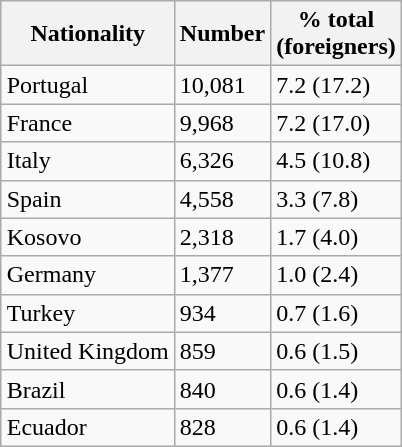<table class="wikitable" style="float:right;">
<tr \>
<th>Nationality</th>
<th>Number</th>
<th>% total<br>(foreigners)</th>
</tr>
<tr>
<td>Portugal</td>
<td>10,081</td>
<td>7.2 (17.2)</td>
</tr>
<tr>
<td>France</td>
<td>9,968</td>
<td>7.2 (17.0)</td>
</tr>
<tr>
<td>Italy</td>
<td>6,326</td>
<td>4.5 (10.8)</td>
</tr>
<tr>
<td>Spain</td>
<td>4,558</td>
<td>3.3 (7.8)</td>
</tr>
<tr>
<td>Kosovo</td>
<td>2,318</td>
<td>1.7 (4.0)</td>
</tr>
<tr>
<td>Germany</td>
<td>1,377</td>
<td>1.0 (2.4)</td>
</tr>
<tr>
<td>Turkey</td>
<td>934</td>
<td>0.7 (1.6)</td>
</tr>
<tr>
<td>United Kingdom</td>
<td>859</td>
<td>0.6 (1.5)</td>
</tr>
<tr>
<td>Brazil</td>
<td>840</td>
<td>0.6 (1.4)</td>
</tr>
<tr>
<td>Ecuador</td>
<td>828</td>
<td>0.6 (1.4)</td>
</tr>
</table>
